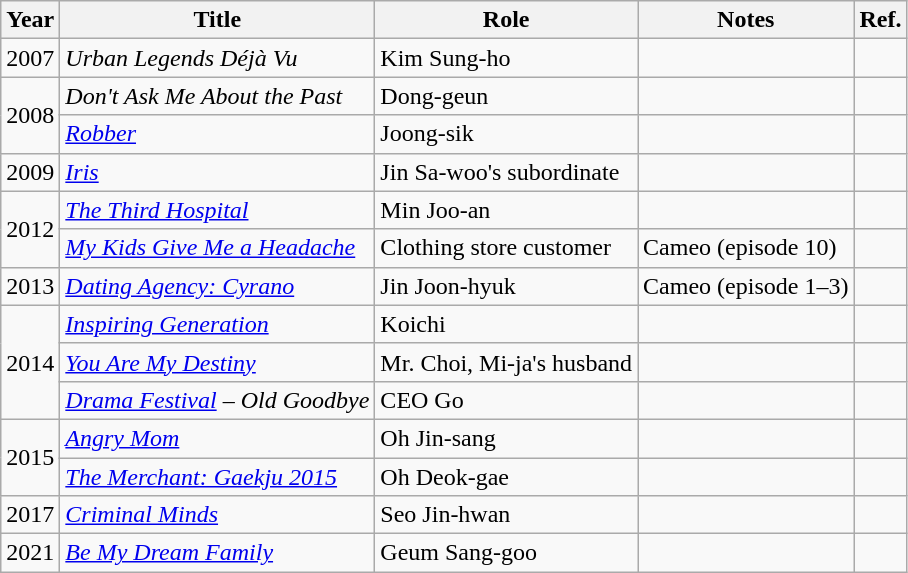<table class="wikitable">
<tr>
<th>Year</th>
<th>Title</th>
<th>Role</th>
<th>Notes</th>
<th>Ref.</th>
</tr>
<tr>
<td>2007</td>
<td><em>Urban Legends Déjà Vu</em></td>
<td>Kim Sung-ho</td>
<td></td>
<td></td>
</tr>
<tr>
<td rowspan=2>2008</td>
<td><em>Don't Ask Me About the Past</em></td>
<td>Dong-geun</td>
<td></td>
<td></td>
</tr>
<tr>
<td><em><a href='#'>Robber</a></em></td>
<td>Joong-sik</td>
<td></td>
<td></td>
</tr>
<tr>
<td>2009</td>
<td><em><a href='#'>Iris</a></em></td>
<td>Jin Sa-woo's subordinate</td>
<td></td>
<td></td>
</tr>
<tr>
<td rowspan=2>2012</td>
<td><em><a href='#'>The Third Hospital</a></em></td>
<td>Min Joo-an</td>
<td></td>
<td></td>
</tr>
<tr>
<td><em><a href='#'>My Kids Give Me a Headache</a></em></td>
<td>Clothing store customer</td>
<td>Cameo (episode 10)</td>
<td></td>
</tr>
<tr>
<td>2013</td>
<td><em><a href='#'>Dating Agency: Cyrano</a></em></td>
<td>Jin Joon-hyuk</td>
<td>Cameo (episode 1–3)</td>
<td></td>
</tr>
<tr>
<td rowspan=3>2014</td>
<td><em><a href='#'>Inspiring Generation</a></em></td>
<td>Koichi</td>
<td></td>
<td></td>
</tr>
<tr>
<td><em><a href='#'>You Are My Destiny</a></em></td>
<td>Mr. Choi, Mi-ja's husband</td>
<td></td>
<td></td>
</tr>
<tr>
<td><em><a href='#'>Drama Festival</a> – Old Goodbye</em></td>
<td>CEO Go</td>
<td></td>
<td></td>
</tr>
<tr>
<td rowspan=2>2015</td>
<td><em><a href='#'>Angry Mom</a></em></td>
<td>Oh Jin-sang</td>
<td></td>
<td></td>
</tr>
<tr>
<td><em><a href='#'>The Merchant: Gaekju 2015</a></em></td>
<td>Oh Deok-gae</td>
<td></td>
<td></td>
</tr>
<tr>
<td>2017</td>
<td><em><a href='#'>Criminal Minds</a></em></td>
<td>Seo Jin-hwan</td>
<td></td>
<td></td>
</tr>
<tr>
<td>2021</td>
<td><em><a href='#'>Be My Dream Family</a></em></td>
<td>Geum Sang-goo</td>
<td></td>
<td></td>
</tr>
</table>
